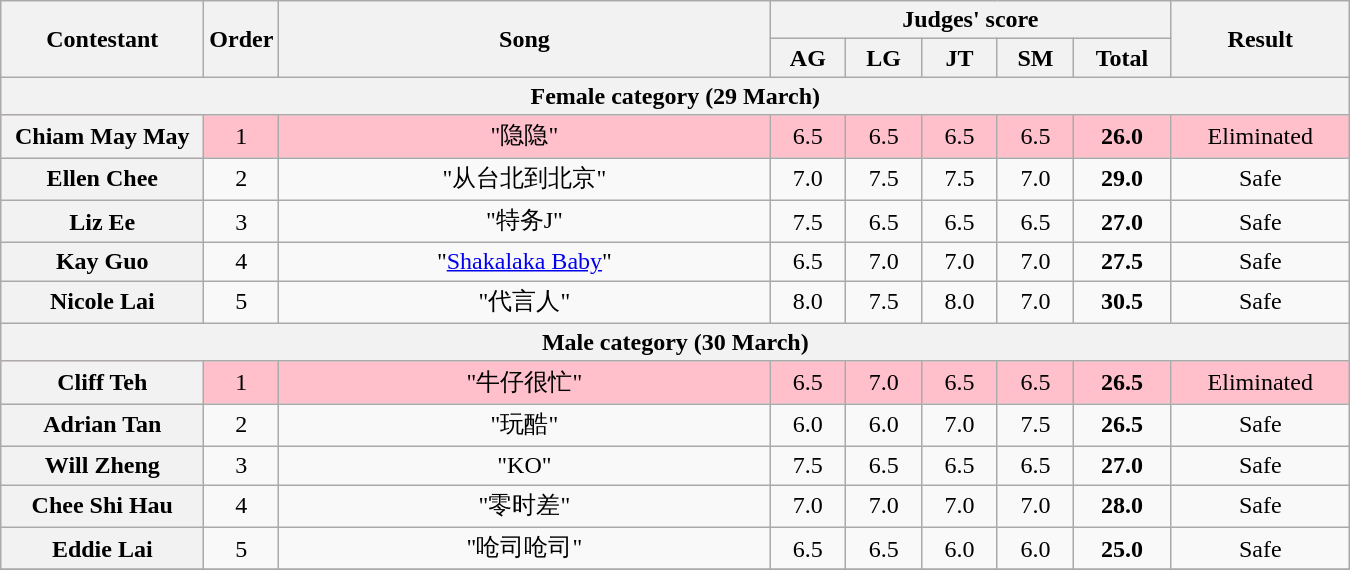<table class="wikitable plainrowheaders" style="text-align:center;">
<tr>
<th rowspan=2 scope="col" style="width:8em;">Contestant</th>
<th rowspan=2 scope="col">Order</th>
<th rowspan=2 scope="col" style="width:20em;">Song</th>
<th colspan=5 scope="col">Judges' score</th>
<th rowspan=2 scope="col" style="width:7em;">Result</th>
</tr>
<tr>
<th style="width:2.7em;">AG</th>
<th style="width:2.7em;">LG</th>
<th style="width:2.7em;">JT</th>
<th style="width:2.7em;">SM</th>
<th style="width:3.6em;">Total</th>
</tr>
<tr>
<th colspan=9>Female category (29 March)</th>
</tr>
<tr style="background:pink;">
<th scope="row">Chiam May May</th>
<td>1</td>
<td>"隐隐"</td>
<td>6.5</td>
<td>6.5</td>
<td>6.5</td>
<td>6.5</td>
<td><strong>26.0</strong></td>
<td>Eliminated</td>
</tr>
<tr>
<th scope="row">Ellen Chee</th>
<td>2</td>
<td>"从台北到北京"</td>
<td>7.0</td>
<td>7.5</td>
<td>7.5</td>
<td>7.0</td>
<td><strong>29.0</strong></td>
<td>Safe</td>
</tr>
<tr>
<th scope="row">Liz Ee</th>
<td>3</td>
<td>"特务J"</td>
<td>7.5</td>
<td>6.5</td>
<td>6.5</td>
<td>6.5</td>
<td><strong>27.0</strong></td>
<td>Safe</td>
</tr>
<tr>
<th scope="row">Kay Guo</th>
<td>4</td>
<td>"<a href='#'>Shakalaka Baby</a>"</td>
<td>6.5</td>
<td>7.0</td>
<td>7.0</td>
<td>7.0</td>
<td><strong>27.5</strong></td>
<td>Safe</td>
</tr>
<tr>
<th scope="row">Nicole Lai</th>
<td>5</td>
<td>"代言人"</td>
<td>8.0</td>
<td>7.5</td>
<td>8.0</td>
<td>7.0</td>
<td><strong>30.5</strong></td>
<td>Safe</td>
</tr>
<tr>
<th colspan=11>Male category (30 March)</th>
</tr>
<tr style="background:pink;">
<th scope="row">Cliff Teh</th>
<td>1</td>
<td>"牛仔很忙"</td>
<td>6.5</td>
<td>7.0</td>
<td>6.5</td>
<td>6.5</td>
<td><strong>26.5</strong></td>
<td>Eliminated</td>
</tr>
<tr>
<th scope="row">Adrian Tan</th>
<td>2</td>
<td>"玩酷"</td>
<td>6.0</td>
<td>6.0</td>
<td>7.0</td>
<td>7.5</td>
<td><strong>26.5</strong></td>
<td>Safe</td>
</tr>
<tr>
<th scope="row">Will Zheng</th>
<td>3</td>
<td>"KO"</td>
<td>7.5</td>
<td>6.5</td>
<td>6.5</td>
<td>6.5</td>
<td><strong>27.0</strong></td>
<td>Safe</td>
</tr>
<tr>
<th scope="row">Chee Shi Hau</th>
<td>4</td>
<td>"零时差"</td>
<td>7.0</td>
<td>7.0</td>
<td>7.0</td>
<td>7.0</td>
<td><strong>28.0</strong></td>
<td>Safe</td>
</tr>
<tr>
<th scope="row">Eddie Lai</th>
<td>5</td>
<td>"呛司呛司"</td>
<td>6.5</td>
<td>6.5</td>
<td>6.0</td>
<td>6.0</td>
<td><strong>25.0</strong></td>
<td>Safe</td>
</tr>
<tr>
</tr>
</table>
